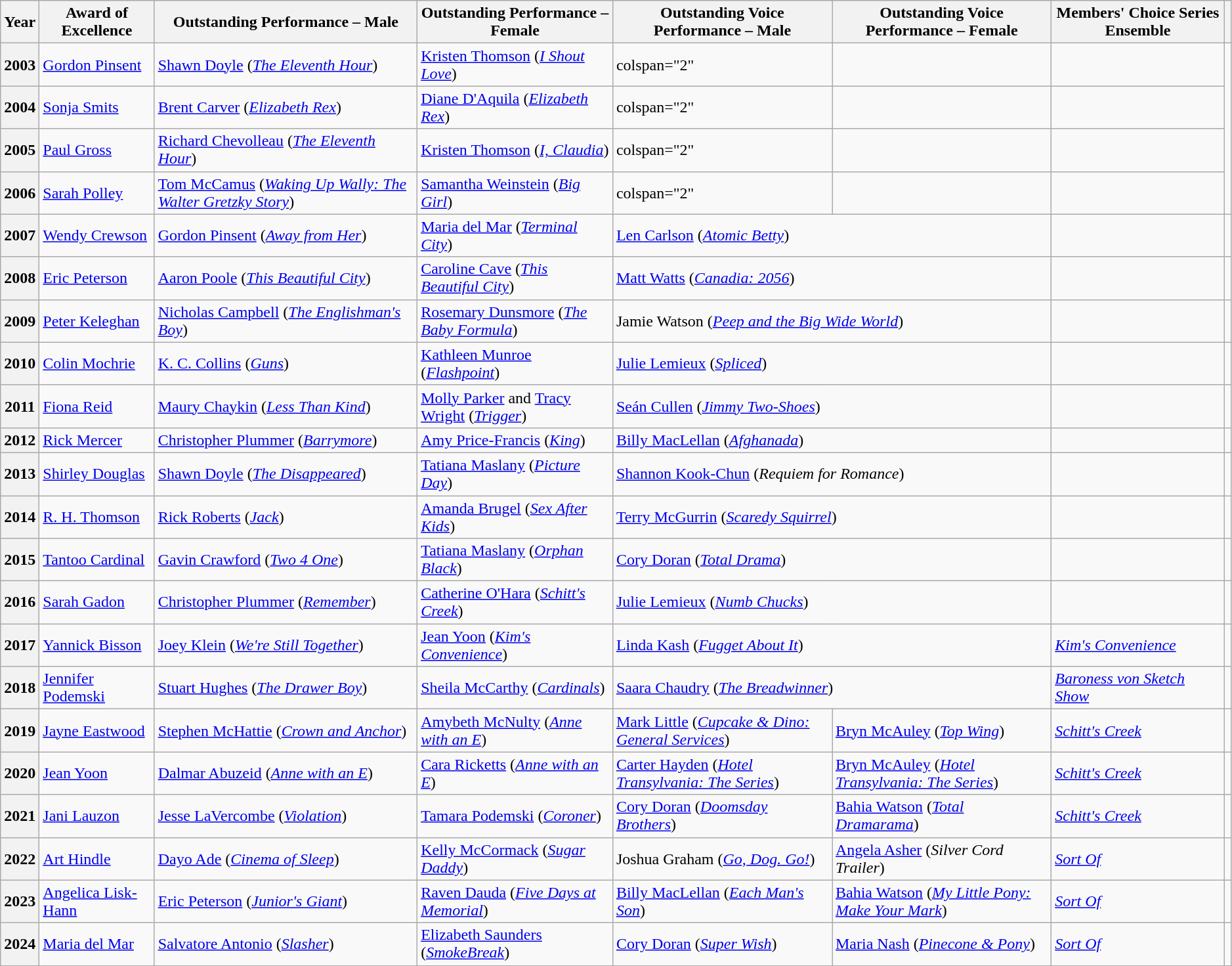<table class="wikitable plainrowheaders" style="width:99%;">
<tr>
<th scope="col">Year</th>
<th scope="col">Award of Excellence</th>
<th scope="col">Outstanding Performance – Male</th>
<th scope="col">Outstanding Performance – Female</th>
<th scope="col">Outstanding Voice Performance – Male</th>
<th scope="col">Outstanding Voice Performance – Female</th>
<th scope="col">Members' Choice Series Ensemble</th>
<th scope="col"></th>
</tr>
<tr>
<th scope="row">2003</th>
<td><a href='#'>Gordon Pinsent</a></td>
<td><a href='#'>Shawn Doyle</a> (<em><a href='#'>The Eleventh Hour</a></em>)</td>
<td><a href='#'>Kristen Thomson</a> (<em><a href='#'>I Shout Love</a></em>)</td>
<td>colspan="2" </td>
<td></td>
<td style="text-align:center;"></td>
</tr>
<tr>
<th scope="row">2004</th>
<td><a href='#'>Sonja Smits</a></td>
<td><a href='#'>Brent Carver</a> (<em><a href='#'>Elizabeth Rex</a></em>)</td>
<td><a href='#'>Diane D'Aquila</a> (<em><a href='#'>Elizabeth Rex</a></em>)</td>
<td>colspan="2" </td>
<td></td>
<td style="text-align:center;"></td>
</tr>
<tr>
<th scope="row">2005</th>
<td><a href='#'>Paul Gross</a></td>
<td><a href='#'>Richard Chevolleau</a> (<em><a href='#'>The Eleventh Hour</a></em>)</td>
<td><a href='#'>Kristen Thomson</a> (<em><a href='#'>I, Claudia</a></em>)</td>
<td>colspan="2" </td>
<td></td>
<td style="text-align:center;"></td>
</tr>
<tr>
<th scope="row">2006</th>
<td><a href='#'>Sarah Polley</a></td>
<td><a href='#'>Tom McCamus</a> (<em><a href='#'>Waking Up Wally: The Walter Gretzky Story</a></em>)</td>
<td><a href='#'>Samantha Weinstein</a> (<em><a href='#'>Big Girl</a></em>)</td>
<td>colspan="2" </td>
<td></td>
<td style="text-align:center;"></td>
</tr>
<tr>
<th scope="row">2007</th>
<td><a href='#'>Wendy Crewson</a></td>
<td><a href='#'>Gordon Pinsent</a> (<em><a href='#'>Away from Her</a></em>)</td>
<td><a href='#'>Maria del Mar</a> (<em><a href='#'>Terminal City</a></em>)</td>
<td colspan="2"><a href='#'>Len Carlson</a> (<em><a href='#'>Atomic Betty</a></em>)</td>
<td></td>
<td style="text-align:center;"></td>
</tr>
<tr>
<th scope="row">2008</th>
<td><a href='#'>Eric Peterson</a></td>
<td><a href='#'>Aaron Poole</a> (<em><a href='#'>This Beautiful City</a></em>)</td>
<td><a href='#'>Caroline Cave</a> (<em><a href='#'>This Beautiful City</a></em>)</td>
<td colspan="2"><a href='#'>Matt Watts</a> (<em><a href='#'>Canadia: 2056</a></em>)</td>
<td></td>
<td style="text-align:center;"></td>
</tr>
<tr>
<th scope="row">2009</th>
<td><a href='#'>Peter Keleghan</a></td>
<td><a href='#'>Nicholas Campbell</a> (<em><a href='#'>The Englishman's Boy</a></em>)</td>
<td><a href='#'>Rosemary Dunsmore</a> (<em><a href='#'>The Baby Formula</a></em>)</td>
<td colspan="2">Jamie Watson (<em><a href='#'>Peep and the Big Wide World</a></em>)</td>
<td></td>
<td style="text-align:center;"></td>
</tr>
<tr>
<th scope="row">2010</th>
<td><a href='#'>Colin Mochrie</a></td>
<td><a href='#'>K. C. Collins</a> (<em><a href='#'>Guns</a></em>)</td>
<td><a href='#'>Kathleen Munroe</a> (<em><a href='#'>Flashpoint</a></em>)</td>
<td colspan="2"><a href='#'>Julie Lemieux</a> (<em><a href='#'>Spliced</a></em>)</td>
<td></td>
<td style="text-align:center;"></td>
</tr>
<tr>
<th scope="row">2011</th>
<td><a href='#'>Fiona Reid</a></td>
<td><a href='#'>Maury Chaykin</a> (<em><a href='#'>Less Than Kind</a></em>)</td>
<td><a href='#'>Molly Parker</a> and <a href='#'>Tracy Wright</a> (<em><a href='#'>Trigger</a></em>)</td>
<td colspan="2"><a href='#'>Seán Cullen</a> (<em><a href='#'>Jimmy Two-Shoes</a></em>)</td>
<td></td>
<td style="text-align:center;"></td>
</tr>
<tr>
<th scope="row">2012</th>
<td><a href='#'>Rick Mercer</a></td>
<td><a href='#'>Christopher Plummer</a> (<em><a href='#'>Barrymore</a></em>)</td>
<td><a href='#'>Amy Price-Francis</a> (<em><a href='#'>King</a></em>)</td>
<td colspan="2"><a href='#'>Billy MacLellan</a> (<em><a href='#'>Afghanada</a></em>)</td>
<td></td>
<td style="text-align:center;"></td>
</tr>
<tr>
<th scope="row">2013</th>
<td><a href='#'>Shirley Douglas</a></td>
<td><a href='#'>Shawn Doyle</a> (<em><a href='#'>The Disappeared</a></em>)</td>
<td><a href='#'>Tatiana Maslany</a> (<em><a href='#'>Picture Day</a></em>)</td>
<td colspan="2"><a href='#'>Shannon Kook-Chun</a> (<em>Requiem for Romance</em>)</td>
<td></td>
<td style="text-align:center;"></td>
</tr>
<tr>
<th scope="row">2014</th>
<td><a href='#'>R. H. Thomson</a></td>
<td><a href='#'>Rick Roberts</a> (<em><a href='#'>Jack</a></em>)</td>
<td><a href='#'>Amanda Brugel</a> (<em><a href='#'>Sex After Kids</a></em>)</td>
<td colspan="2"><a href='#'>Terry McGurrin</a> (<em><a href='#'>Scaredy Squirrel</a></em>)</td>
<td></td>
<td style="text-align:center;"></td>
</tr>
<tr>
<th scope="row">2015</th>
<td><a href='#'>Tantoo Cardinal</a></td>
<td><a href='#'>Gavin Crawford</a> (<em><a href='#'>Two 4 One</a></em>)</td>
<td><a href='#'>Tatiana Maslany</a> (<em><a href='#'>Orphan Black</a></em>)</td>
<td colspan="2"><a href='#'>Cory Doran</a> (<em><a href='#'>Total Drama</a></em>)</td>
<td></td>
<td style="text-align:center;"></td>
</tr>
<tr>
<th scope="row">2016</th>
<td><a href='#'>Sarah Gadon</a></td>
<td><a href='#'>Christopher Plummer</a> (<em><a href='#'>Remember</a></em>)</td>
<td><a href='#'>Catherine O'Hara</a> (<em><a href='#'>Schitt's Creek</a></em>)</td>
<td colspan="2"><a href='#'>Julie Lemieux</a> (<em><a href='#'>Numb Chucks</a></em>)</td>
<td></td>
<td style="text-align:center;"></td>
</tr>
<tr>
<th scope="row">2017</th>
<td><a href='#'>Yannick Bisson</a></td>
<td><a href='#'>Joey Klein</a> (<em><a href='#'>We're Still Together</a></em>)</td>
<td><a href='#'>Jean Yoon</a> (<em><a href='#'>Kim's Convenience</a></em>)</td>
<td colspan="2"><a href='#'>Linda Kash</a> (<em><a href='#'>Fugget About It</a></em>)</td>
<td><em><a href='#'>Kim's Convenience</a></em></td>
<td style="text-align:center;"></td>
</tr>
<tr>
<th scope="row">2018</th>
<td><a href='#'>Jennifer Podemski</a></td>
<td><a href='#'>Stuart Hughes</a> (<em><a href='#'>The Drawer Boy</a></em>)</td>
<td><a href='#'>Sheila McCarthy</a> (<em><a href='#'>Cardinals</a></em>)</td>
<td colspan="2"><a href='#'>Saara Chaudry</a> (<em><a href='#'>The Breadwinner</a></em>)</td>
<td><em><a href='#'>Baroness von Sketch Show</a></em></td>
<td style="text-align:center;"></td>
</tr>
<tr>
<th scope="row">2019</th>
<td><a href='#'>Jayne Eastwood</a></td>
<td><a href='#'>Stephen McHattie</a> (<em><a href='#'>Crown and Anchor</a></em>)</td>
<td><a href='#'>Amybeth McNulty</a> (<em><a href='#'>Anne with an E</a></em>)</td>
<td><a href='#'>Mark Little</a> (<em><a href='#'>Cupcake & Dino: General Services</a></em>)</td>
<td><a href='#'>Bryn McAuley</a> (<em><a href='#'>Top Wing</a></em>)</td>
<td><em><a href='#'>Schitt's Creek</a></em></td>
<td style="text-align:center;"></td>
</tr>
<tr>
<th scope="row">2020</th>
<td><a href='#'>Jean Yoon</a></td>
<td><a href='#'>Dalmar Abuzeid</a> (<em><a href='#'>Anne with an E</a></em>)</td>
<td><a href='#'>Cara Ricketts</a> (<em><a href='#'>Anne with an E</a></em>)</td>
<td><a href='#'>Carter Hayden</a> (<em><a href='#'>Hotel Transylvania: The Series</a></em>)</td>
<td><a href='#'>Bryn McAuley</a> (<em><a href='#'>Hotel Transylvania: The Series</a></em>)</td>
<td><em><a href='#'>Schitt's Creek</a></em></td>
<td style="text-align:center;"></td>
</tr>
<tr>
<th scope="row">2021</th>
<td><a href='#'>Jani Lauzon</a></td>
<td><a href='#'>Jesse LaVercombe</a> (<em><a href='#'>Violation</a></em>)</td>
<td><a href='#'>Tamara Podemski</a> (<em><a href='#'>Coroner</a></em>)</td>
<td><a href='#'>Cory Doran</a> (<em><a href='#'>Doomsday Brothers</a></em>)</td>
<td><a href='#'>Bahia Watson</a> (<em><a href='#'>Total Dramarama</a></em>)</td>
<td><em><a href='#'>Schitt's Creek</a></em></td>
<td style="text-align:center;"></td>
</tr>
<tr>
<th scope="row">2022</th>
<td><a href='#'>Art Hindle</a></td>
<td><a href='#'>Dayo Ade</a> (<em><a href='#'>Cinema of Sleep</a></em>)</td>
<td><a href='#'>Kelly McCormack</a> (<em><a href='#'>Sugar Daddy</a></em>)</td>
<td>Joshua Graham (<em><a href='#'>Go, Dog. Go!</a></em>)</td>
<td><a href='#'>Angela Asher</a> (<em>Silver Cord Trailer</em>)</td>
<td><em><a href='#'>Sort Of</a></em></td>
<td style="text-align:center;"></td>
</tr>
<tr>
<th scope="row">2023</th>
<td><a href='#'>Angelica Lisk-Hann</a></td>
<td><a href='#'>Eric Peterson</a> (<em><a href='#'>Junior's Giant</a></em>)</td>
<td><a href='#'>Raven Dauda</a> (<em><a href='#'>Five Days at Memorial</a></em>)</td>
<td><a href='#'>Billy MacLellan</a> (<em><a href='#'>Each Man's Son</a></em>)</td>
<td><a href='#'>Bahia Watson</a> (<em><a href='#'>My Little Pony: Make Your Mark</a></em>)</td>
<td><em><a href='#'>Sort Of</a></em></td>
<td style="text-align:center;"></td>
</tr>
<tr>
<th scope="row">2024</th>
<td><a href='#'>Maria del Mar</a></td>
<td><a href='#'>Salvatore Antonio</a> (<em><a href='#'>Slasher</a></em>)</td>
<td><a href='#'>Elizabeth Saunders</a> (<em><a href='#'>SmokeBreak</a></em>)</td>
<td><a href='#'>Cory Doran</a> (<em><a href='#'>Super Wish</a></em>)</td>
<td><a href='#'>Maria Nash</a> (<em><a href='#'>Pinecone & Pony</a></em>)</td>
<td><em><a href='#'>Sort Of</a></em></td>
<td style="text-align:center;"></td>
</tr>
</table>
